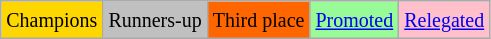<table class="wikitable">
<tr>
<td bgcolor="gold"><small>Champions</small></td>
<td bgcolor="silver"><small>Runners-up</small></td>
<td bgcolor="ff6600"><small>Third place</small></td>
<td bgcolor="palegreen"><small><a href='#'>Promoted</a></small></td>
<td bgcolor="pink"><small><a href='#'>Relegated</a></small></td>
</tr>
</table>
